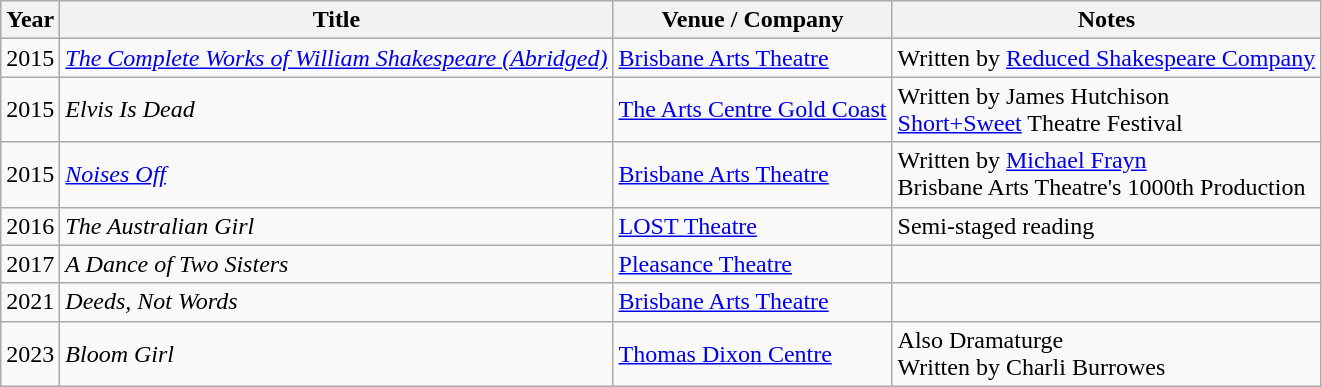<table class="wikitable sortable">
<tr>
<th>Year</th>
<th>Title</th>
<th>Venue / Company</th>
<th class="unsortable">Notes</th>
</tr>
<tr>
<td>2015</td>
<td><em><a href='#'>The Complete Works of William Shakespeare (Abridged)</a></em></td>
<td><a href='#'>Brisbane Arts Theatre</a></td>
<td>Written by <a href='#'>Reduced Shakespeare Company</a></td>
</tr>
<tr>
<td>2015</td>
<td><em>Elvis Is Dead</em></td>
<td><a href='#'>The Arts Centre Gold Coast</a></td>
<td>Written by James Hutchison <br><a href='#'>Short+Sweet</a> Theatre Festival</td>
</tr>
<tr>
<td>2015</td>
<td><em><a href='#'>Noises Off</a></em></td>
<td><a href='#'>Brisbane Arts Theatre</a></td>
<td>Written by <a href='#'>Michael Frayn</a> <br>Brisbane Arts Theatre's 1000th Production</td>
</tr>
<tr>
<td>2016</td>
<td><em>The Australian Girl</em></td>
<td><a href='#'>LOST Theatre</a></td>
<td>Semi-staged reading</td>
</tr>
<tr>
<td>2017</td>
<td><em>A Dance of Two Sisters</em></td>
<td><a href='#'>Pleasance Theatre</a></td>
<td></td>
</tr>
<tr>
<td>2021</td>
<td><em>Deeds, Not Words</em></td>
<td><a href='#'>Brisbane Arts Theatre</a></td>
<td></td>
</tr>
<tr>
<td>2023</td>
<td><em>Bloom Girl</em></td>
<td><a href='#'>Thomas Dixon Centre</a></td>
<td>Also Dramaturge <br>Written by Charli Burrowes</td>
</tr>
</table>
